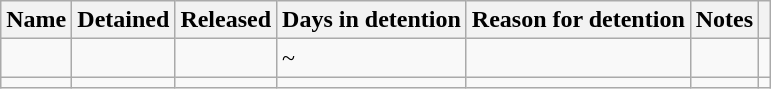<table class="wikitable sortable">
<tr>
<th>Name</th>
<th>Detained</th>
<th>Released</th>
<th>Days in detention</th>
<th>Reason for detention</th>
<th>Notes</th>
<th class="unsortable"></th>
</tr>
<tr>
<td></td>
<td></td>
<td></td>
<td>~</td>
<td></td>
<td></td>
<td align="center"></td>
</tr>
<tr>
<td></td>
<td></td>
<td></td>
<td></td>
<td></td>
<td></td>
<td align="center"></td>
</tr>
</table>
